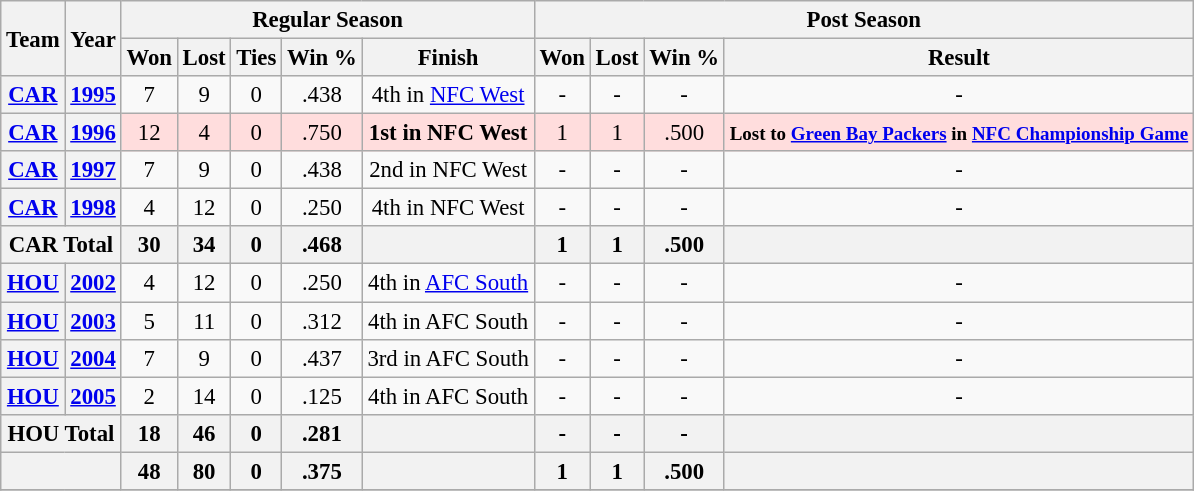<table class="wikitable" style="font-size: 95%; text-align:center;">
<tr>
<th rowspan="2">Team</th>
<th rowspan="2">Year</th>
<th colspan="5">Regular Season</th>
<th colspan="4">Post Season</th>
</tr>
<tr>
<th>Won</th>
<th>Lost</th>
<th>Ties</th>
<th>Win %</th>
<th>Finish</th>
<th>Won</th>
<th>Lost</th>
<th>Win %</th>
<th>Result</th>
</tr>
<tr>
<th><a href='#'>CAR</a></th>
<th><a href='#'>1995</a></th>
<td>7</td>
<td>9</td>
<td>0</td>
<td>.438</td>
<td>4th in <a href='#'>NFC West</a></td>
<td>-</td>
<td>-</td>
<td>-</td>
<td>-</td>
</tr>
<tr ! style="background:#fdd;">
<th><a href='#'>CAR</a></th>
<th><a href='#'>1996</a></th>
<td>12</td>
<td>4</td>
<td>0</td>
<td>.750</td>
<td><strong>1st in NFC West</strong></td>
<td>1</td>
<td>1</td>
<td>.500</td>
<td><small><strong>Lost to <a href='#'>Green Bay Packers</a> in <a href='#'>NFC Championship Game</a></strong></small></td>
</tr>
<tr>
<th><a href='#'>CAR</a></th>
<th><a href='#'>1997</a></th>
<td>7</td>
<td>9</td>
<td>0</td>
<td>.438</td>
<td>2nd in NFC West</td>
<td>-</td>
<td>-</td>
<td>-</td>
<td>-</td>
</tr>
<tr>
<th><a href='#'>CAR</a></th>
<th><a href='#'>1998</a></th>
<td>4</td>
<td>12</td>
<td>0</td>
<td>.250</td>
<td>4th in NFC West</td>
<td>-</td>
<td>-</td>
<td>-</td>
<td>-</td>
</tr>
<tr>
<th colspan="2">CAR Total</th>
<th>30</th>
<th>34</th>
<th>0</th>
<th>.468</th>
<th></th>
<th>1</th>
<th>1</th>
<th>.500</th>
<th></th>
</tr>
<tr>
<th><a href='#'>HOU</a></th>
<th><a href='#'>2002</a></th>
<td>4</td>
<td>12</td>
<td>0</td>
<td>.250</td>
<td>4th in <a href='#'>AFC South</a></td>
<td>-</td>
<td>-</td>
<td>-</td>
<td>-</td>
</tr>
<tr>
<th><a href='#'>HOU</a></th>
<th><a href='#'>2003</a></th>
<td>5</td>
<td>11</td>
<td>0</td>
<td>.312</td>
<td>4th in AFC South</td>
<td>-</td>
<td>-</td>
<td>-</td>
<td>-</td>
</tr>
<tr>
<th><a href='#'>HOU</a></th>
<th><a href='#'>2004</a></th>
<td>7</td>
<td>9</td>
<td>0</td>
<td>.437</td>
<td>3rd in AFC South</td>
<td>-</td>
<td>-</td>
<td>-</td>
<td>-</td>
</tr>
<tr>
<th><a href='#'>HOU</a></th>
<th><a href='#'>2005</a></th>
<td>2</td>
<td>14</td>
<td>0</td>
<td>.125</td>
<td>4th in AFC South</td>
<td>-</td>
<td>-</td>
<td>-</td>
<td>-</td>
</tr>
<tr>
<th colspan="2">HOU Total</th>
<th>18</th>
<th>46</th>
<th>0</th>
<th>.281</th>
<th></th>
<th>-</th>
<th>-</th>
<th>-</th>
<th></th>
</tr>
<tr>
<th colspan="2"></th>
<th>48</th>
<th>80</th>
<th>0</th>
<th>.375</th>
<th></th>
<th>1</th>
<th>1</th>
<th>.500</th>
<th></th>
</tr>
<tr>
</tr>
</table>
